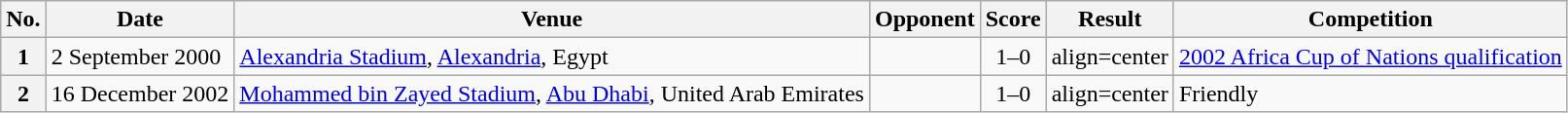<table class="wikitable sortable">
<tr>
<th scope="col">No.</th>
<th scope="col">Date</th>
<th scope="col">Venue</th>
<th scope="col">Opponent</th>
<th scope="col">Score</th>
<th scope="col">Result</th>
<th scope="col">Competition</th>
</tr>
<tr>
<th scope="row">1</th>
<td>2 September 2000</td>
<td><a href='#'>Alexandria Stadium</a>, <a href='#'>Alexandria</a>, Egypt</td>
<td></td>
<td align=center>1–0</td>
<td>align=center </td>
<td><a href='#'>2002 Africa Cup of Nations qualification</a></td>
</tr>
<tr>
<th scope="row">2</th>
<td>16 December 2002</td>
<td><a href='#'>Mohammed bin Zayed Stadium</a>, <a href='#'>Abu Dhabi</a>, United Arab Emirates</td>
<td></td>
<td align=center>1–0</td>
<td>align=center </td>
<td>Friendly</td>
</tr>
</table>
